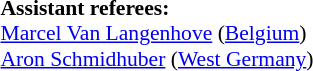<table width=50% style="font-size: 90%">
<tr>
<td><br><strong>Assistant referees:</strong>
<br><a href='#'>Marcel Van Langenhove</a> (<a href='#'>Belgium</a>)
<br><a href='#'>Aron Schmidhuber</a> (<a href='#'>West Germany</a>)</td>
</tr>
</table>
